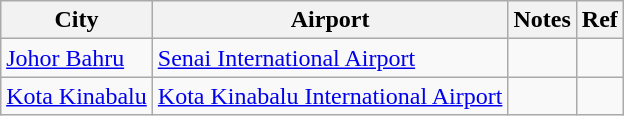<table class="wikitable sortable" style="margin: 1em auto;">
<tr>
<th>City</th>
<th>Airport</th>
<th>Notes</th>
<th>Ref</th>
</tr>
<tr>
<td><a href='#'>Johor Bahru</a></td>
<td><a href='#'>Senai International Airport</a></td>
<td></td>
<td align=center></td>
</tr>
<tr>
<td><a href='#'>Kota Kinabalu</a></td>
<td><a href='#'>Kota Kinabalu International Airport</a></td>
<td></td>
<td align=center></td>
</tr>
</table>
